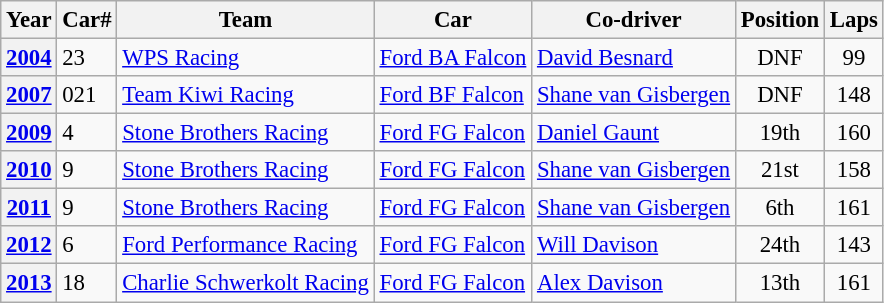<table class="wikitable" style="font-size: 95%;">
<tr>
<th>Year</th>
<th>Car#</th>
<th>Team</th>
<th>Car</th>
<th>Co-driver</th>
<th>Position</th>
<th>Laps</th>
</tr>
<tr>
<th><a href='#'>2004</a></th>
<td>23</td>
<td><a href='#'>WPS Racing</a></td>
<td><a href='#'>Ford BA Falcon</a></td>
<td> <a href='#'>David Besnard</a></td>
<td align="center">DNF</td>
<td align="center">99</td>
</tr>
<tr>
<th><a href='#'>2007</a></th>
<td>021</td>
<td><a href='#'>Team Kiwi Racing</a></td>
<td><a href='#'>Ford BF Falcon</a></td>
<td> <a href='#'>Shane van Gisbergen</a></td>
<td align="center">DNF</td>
<td align="center">148</td>
</tr>
<tr>
<th><a href='#'>2009</a></th>
<td>4</td>
<td><a href='#'>Stone Brothers Racing</a></td>
<td><a href='#'>Ford FG Falcon</a></td>
<td> <a href='#'>Daniel Gaunt</a></td>
<td align="center">19th</td>
<td align="center">160</td>
</tr>
<tr>
<th><a href='#'>2010</a></th>
<td>9</td>
<td><a href='#'>Stone Brothers Racing</a></td>
<td><a href='#'>Ford FG Falcon</a></td>
<td> <a href='#'>Shane van Gisbergen</a></td>
<td align="center">21st</td>
<td align="center">158</td>
</tr>
<tr>
<th><a href='#'>2011</a></th>
<td>9</td>
<td><a href='#'>Stone Brothers Racing</a></td>
<td><a href='#'>Ford FG Falcon</a></td>
<td> <a href='#'>Shane van Gisbergen</a></td>
<td align="center">6th</td>
<td align="center">161</td>
</tr>
<tr>
<th><a href='#'>2012</a></th>
<td>6</td>
<td><a href='#'>Ford Performance Racing</a></td>
<td><a href='#'>Ford FG Falcon</a></td>
<td> <a href='#'>Will Davison</a></td>
<td align="center">24th</td>
<td align="center">143</td>
</tr>
<tr>
<th><a href='#'>2013</a></th>
<td>18</td>
<td><a href='#'>Charlie Schwerkolt Racing</a></td>
<td><a href='#'>Ford FG Falcon</a></td>
<td> <a href='#'>Alex Davison</a></td>
<td align="center">13th</td>
<td align="center">161</td>
</tr>
</table>
